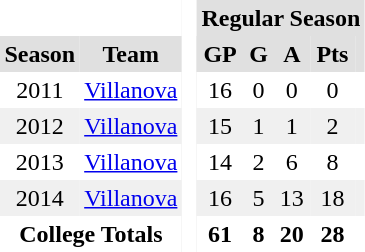<table BORDER="0" CELLPADDING="3" CELLSPACING="0">
<tr ALIGN="center" bgcolor="#e0e0e0">
<th colspan="2" bgcolor="#ffffff"> </th>
<th rowspan="99" bgcolor="#ffffff"> </th>
<th colspan="6">Regular Season</th>
</tr>
<tr ALIGN="center" bgcolor="#e0e0e0">
<th>Season</th>
<th>Team</th>
<th>GP</th>
<th>G</th>
<th>A</th>
<th>Pts</th>
<th></th>
</tr>
<tr ALIGN="center">
<td>2011</td>
<td><a href='#'>Villanova</a></td>
<td>16</td>
<td>0</td>
<td>0</td>
<td>0</td>
<td></td>
</tr>
<tr ALIGN="center" bgcolor="#f0f0f0">
<td>2012</td>
<td><a href='#'>Villanova</a></td>
<td>15</td>
<td>1</td>
<td>1</td>
<td>2</td>
<td></td>
</tr>
<tr ALIGN="center">
<td>2013</td>
<td><a href='#'>Villanova</a></td>
<td>14</td>
<td>2</td>
<td>6</td>
<td>8</td>
<td></td>
</tr>
<tr ALIGN="center" bgcolor="#f0f0f0">
<td>2014</td>
<td><a href='#'>Villanova</a></td>
<td>16</td>
<td>5</td>
<td>13</td>
<td>18</td>
<td></td>
</tr>
<tr ALIGN="center">
<th colspan="2">College Totals</th>
<th>61</th>
<th>8</th>
<th>20</th>
<th>28</th>
<th></th>
</tr>
</table>
